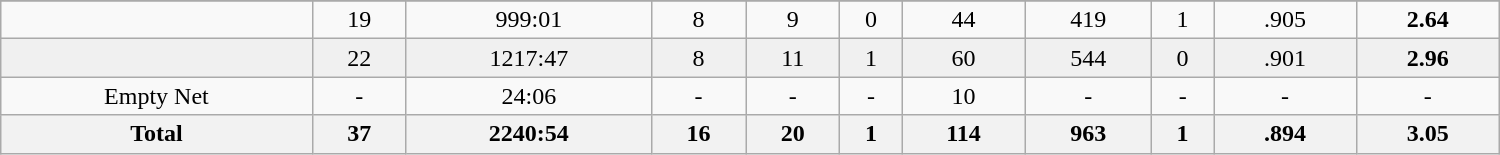<table class="wikitable sortable" width ="1000">
<tr align="center">
</tr>
<tr align="center" bgcolor="">
<td></td>
<td>19</td>
<td>999:01</td>
<td>8</td>
<td>9</td>
<td>0</td>
<td>44</td>
<td>419</td>
<td>1</td>
<td>.905</td>
<td><strong>2.64</strong></td>
</tr>
<tr align="center" bgcolor="f0f0f0">
<td></td>
<td>22</td>
<td>1217:47</td>
<td>8</td>
<td>11</td>
<td>1</td>
<td>60</td>
<td>544</td>
<td>0</td>
<td>.901</td>
<td><strong>2.96</strong></td>
</tr>
<tr align="center" bgcolor="">
<td>Empty Net</td>
<td>-</td>
<td>24:06</td>
<td>-</td>
<td>-</td>
<td>-</td>
<td>10</td>
<td>-</td>
<td>-</td>
<td>-</td>
<td>-</td>
</tr>
<tr>
<th>Total</th>
<th>37</th>
<th>2240:54</th>
<th>16</th>
<th>20</th>
<th>1</th>
<th>114</th>
<th>963</th>
<th>1</th>
<th>.894</th>
<th>3.05</th>
</tr>
</table>
